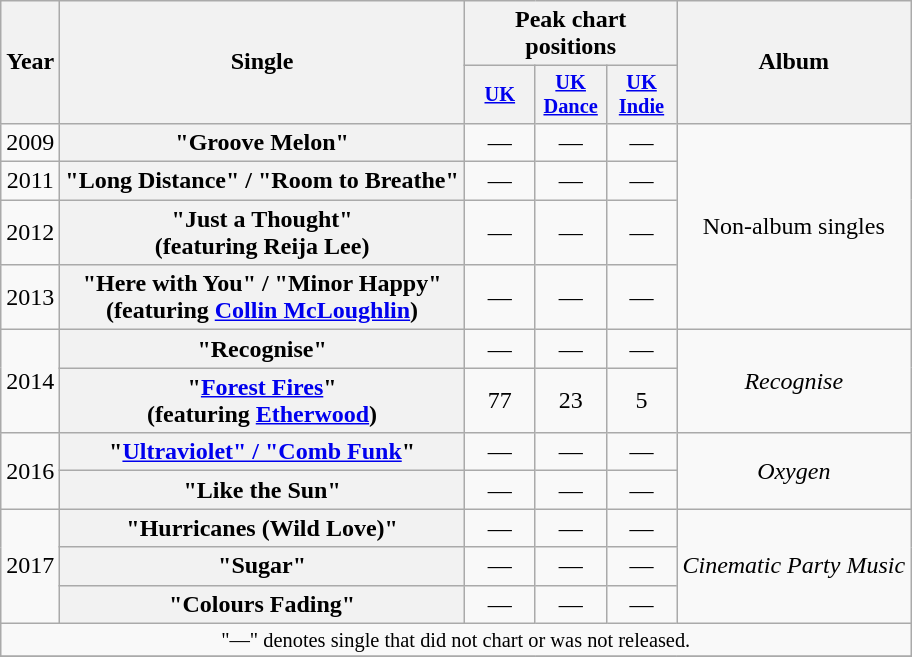<table class="wikitable plainrowheaders" style="text-align:center;">
<tr>
<th scope="col" rowspan="2">Year</th>
<th scope="col" rowspan="2">Single</th>
<th scope="col" colspan="3">Peak chart positions</th>
<th scope="col" rowspan="2">Album</th>
</tr>
<tr>
<th scope="col" style="width:3em;font-size:85%;"><a href='#'>UK</a><br></th>
<th scope="col" style="width:3em;font-size:85%;"><a href='#'>UK<br>Dance</a><br></th>
<th scope="col" style="width:3em;font-size:85%;"><a href='#'>UK<br>Indie</a><br></th>
</tr>
<tr>
<td>2009</td>
<th scope="row">"Groove Melon"</th>
<td>—</td>
<td>—</td>
<td>—</td>
<td rowspan="4">Non-album singles</td>
</tr>
<tr>
<td>2011</td>
<th scope="row">"Long Distance" / "Room to Breathe"</th>
<td>—</td>
<td>—</td>
<td>—</td>
</tr>
<tr>
<td>2012</td>
<th scope="row">"Just a Thought"<br><span>(featuring Reija Lee)</span></th>
<td>—</td>
<td>—</td>
<td>—</td>
</tr>
<tr>
<td>2013</td>
<th scope="row">"Here with You" / "Minor Happy"<br><span>(featuring <a href='#'>Collin McLoughlin</a>)</span></th>
<td>—</td>
<td>—</td>
<td>—</td>
</tr>
<tr>
<td rowspan="2">2014</td>
<th scope="row">"Recognise"</th>
<td>—</td>
<td>—</td>
<td>—</td>
<td rowspan="2"><em>Recognise</em></td>
</tr>
<tr>
<th scope="row">"<a href='#'>Forest Fires</a>"<br><span>(featuring <a href='#'>Etherwood</a>)</span></th>
<td>77</td>
<td>23</td>
<td>5</td>
</tr>
<tr>
<td rowspan="2">2016</td>
<th scope="row">"<a href='#'>Ultraviolet" / "Comb Funk</a>"</th>
<td>—</td>
<td>—</td>
<td>—</td>
<td rowspan="2"><em>Oxygen</em></td>
</tr>
<tr>
<th scope="row">"Like the Sun"</th>
<td>—</td>
<td>—</td>
<td>—</td>
</tr>
<tr>
<td rowspan="3">2017</td>
<th scope="row">"Hurricanes (Wild Love)"</th>
<td>—</td>
<td>—</td>
<td>—</td>
<td rowspan="3"><em>Cinematic Party Music</em></td>
</tr>
<tr>
<th scope="row">"Sugar"</th>
<td>—</td>
<td>—</td>
<td>—</td>
</tr>
<tr>
<th scope="row">"Colours Fading"</th>
<td>—</td>
<td>—</td>
<td>—</td>
</tr>
<tr>
<td colspan="18" style="font-size:85%">"—" denotes single that did not chart or was not released.</td>
</tr>
<tr>
</tr>
</table>
